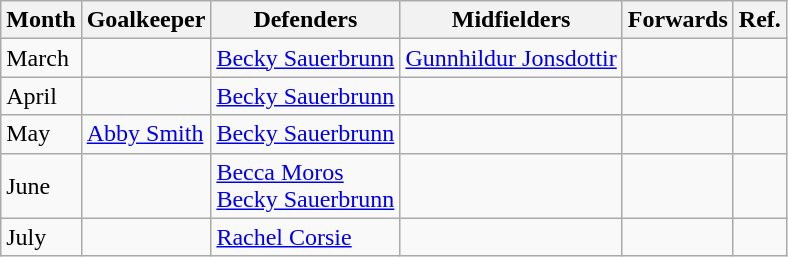<table class="wikitable">
<tr>
<th>Month</th>
<th>Goalkeeper</th>
<th>Defenders</th>
<th>Midfielders</th>
<th>Forwards</th>
<th>Ref.</th>
</tr>
<tr>
<td>March</td>
<td></td>
<td> <a href='#'>Becky Sauerbrunn</a></td>
<td> <a href='#'>Gunnhildur Jonsdottir</a></td>
<td></td>
<td></td>
</tr>
<tr>
<td>April</td>
<td></td>
<td> <a href='#'>Becky Sauerbrunn</a></td>
<td></td>
<td></td>
<td></td>
</tr>
<tr>
<td>May</td>
<td> <a href='#'>Abby Smith</a></td>
<td> <a href='#'>Becky Sauerbrunn</a></td>
<td></td>
<td></td>
<td></td>
</tr>
<tr>
<td>June</td>
<td></td>
<td> <a href='#'>Becca Moros</a> <br>  <a href='#'>Becky Sauerbrunn</a></td>
<td></td>
<td></td>
<td></td>
</tr>
<tr>
<td>July</td>
<td></td>
<td> <a href='#'>Rachel Corsie</a></td>
<td></td>
<td></td>
<td></td>
</tr>
</table>
